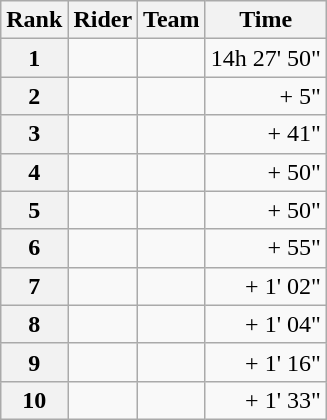<table class="wikitable" margin-bottom:0;">
<tr>
<th scope="col">Rank</th>
<th scope="col">Rider</th>
<th scope="col">Team</th>
<th scope="col">Time</th>
</tr>
<tr>
<th scope="row">1</th>
<td> </td>
<td></td>
<td align="right">14h 27' 50"</td>
</tr>
<tr>
<th scope="row">2</th>
<td> </td>
<td></td>
<td align="right">+ 5"</td>
</tr>
<tr>
<th scope="row">3</th>
<td></td>
<td></td>
<td align="right">+ 41"</td>
</tr>
<tr>
<th scope="row">4</th>
<td></td>
<td></td>
<td align="right">+ 50"</td>
</tr>
<tr>
<th scope="row">5</th>
<td> </td>
<td></td>
<td align="right">+ 50"</td>
</tr>
<tr>
<th scope="row">6</th>
<td></td>
<td></td>
<td align="right">+ 55"</td>
</tr>
<tr>
<th scope="row">7</th>
<td></td>
<td></td>
<td align="right">+ 1' 02"</td>
</tr>
<tr>
<th scope="row">8</th>
<td> </td>
<td></td>
<td align="right">+ 1' 04"</td>
</tr>
<tr>
<th scope="row">9</th>
<td></td>
<td></td>
<td align="right">+ 1' 16"</td>
</tr>
<tr>
<th scope="row">10</th>
<td></td>
<td></td>
<td align="right">+ 1' 33"</td>
</tr>
</table>
